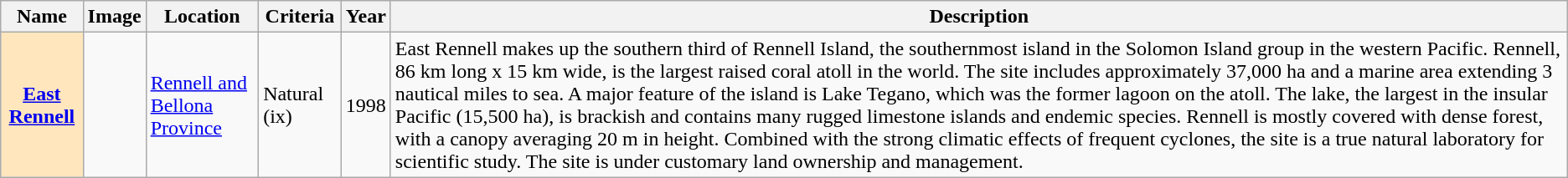<table class="wikitable sortable">
<tr>
<th>Name</th>
<th>Image</th>
<th>Location</th>
<th>Criteria</th>
<th>Year</th>
<th><strong>Description</strong></th>
</tr>
<tr>
<th scope="row" style="background:#ffe6bd;"><a href='#'>East Rennell</a></th>
<td></td>
<td><a href='#'>Rennell and Bellona Province </a><br></td>
<td>Natural (ix)</td>
<td>1998</td>
<td>East Rennell makes up the southern third of Rennell Island, the southernmost island in the Solomon Island group in the western Pacific. Rennell, 86 km long x 15 km wide, is the largest raised coral atoll in the world. The site includes approximately 37,000 ha and a marine area extending 3 nautical miles to sea. A major feature of the island is Lake Tegano, which was the former lagoon on the atoll. The lake, the largest in the insular Pacific (15,500 ha), is brackish and contains many rugged limestone islands and endemic species. Rennell is mostly covered with dense forest, with a canopy averaging 20 m in height. Combined with the strong climatic effects of frequent cyclones, the site is a true natural laboratory for scientific study. The site is under customary land ownership and management.</td>
</tr>
</table>
